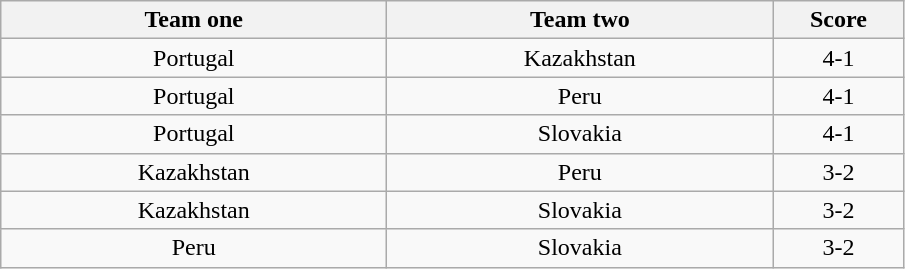<table class="wikitable" style="text-align: center">
<tr>
<th width=250>Team one</th>
<th width=250>Team two</th>
<th width=80>Score</th>
</tr>
<tr>
<td> Portugal</td>
<td> Kazakhstan</td>
<td>4-1</td>
</tr>
<tr>
<td> Portugal</td>
<td> Peru</td>
<td>4-1</td>
</tr>
<tr>
<td> Portugal</td>
<td> Slovakia</td>
<td>4-1</td>
</tr>
<tr>
<td> Kazakhstan</td>
<td> Peru</td>
<td>3-2</td>
</tr>
<tr>
<td> Kazakhstan</td>
<td> Slovakia</td>
<td>3-2</td>
</tr>
<tr>
<td> Peru</td>
<td> Slovakia</td>
<td>3-2</td>
</tr>
</table>
